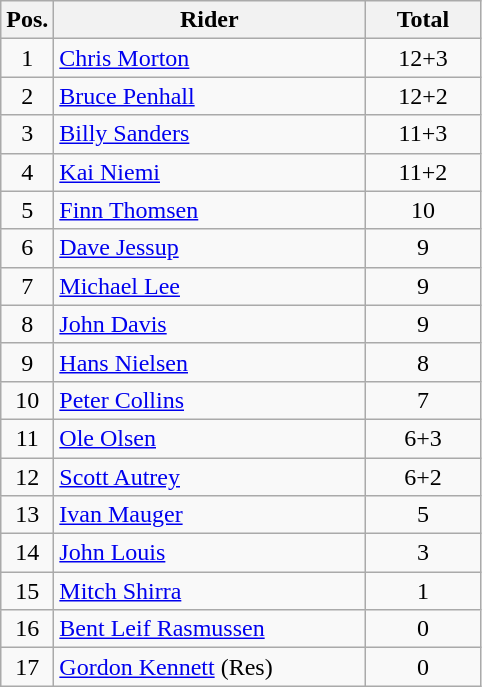<table class=wikitable>
<tr>
<th width=25px>Pos.</th>
<th width=200px>Rider</th>
<th width=70px>Total</th>
</tr>
<tr align=center >
<td>1</td>
<td align=left> <a href='#'>Chris Morton</a></td>
<td>12+3</td>
</tr>
<tr align=center >
<td>2</td>
<td align=left> <a href='#'>Bruce Penhall</a></td>
<td>12+2</td>
</tr>
<tr align=center >
<td>3</td>
<td align=left> <a href='#'>Billy Sanders</a></td>
<td>11+3</td>
</tr>
<tr align=center >
<td>4</td>
<td align=left> <a href='#'>Kai Niemi</a></td>
<td>11+2</td>
</tr>
<tr align=center >
<td>5</td>
<td align=left> <a href='#'>Finn Thomsen</a></td>
<td>10</td>
</tr>
<tr align=center >
<td>6</td>
<td align=left> <a href='#'>Dave Jessup</a></td>
<td>9</td>
</tr>
<tr align=center >
<td>7</td>
<td align=left> <a href='#'>Michael Lee</a></td>
<td>9</td>
</tr>
<tr align=center >
<td>8</td>
<td align=left> <a href='#'>John Davis</a></td>
<td>9</td>
</tr>
<tr align=center >
<td>9</td>
<td align=left> <a href='#'>Hans Nielsen</a></td>
<td>8</td>
</tr>
<tr align=center >
<td>10</td>
<td align=left> <a href='#'>Peter Collins</a></td>
<td>7</td>
</tr>
<tr align=center >
<td>11</td>
<td align=left> <a href='#'>Ole Olsen</a></td>
<td>6+3</td>
</tr>
<tr align=center>
<td>12</td>
<td align=left> <a href='#'>Scott Autrey</a></td>
<td>6+2</td>
</tr>
<tr align=center>
<td>13</td>
<td align=left> <a href='#'>Ivan Mauger</a></td>
<td>5</td>
</tr>
<tr align=center>
<td>14</td>
<td align=left> <a href='#'>John Louis</a></td>
<td>3</td>
</tr>
<tr align=center>
<td>15</td>
<td align=left> <a href='#'>Mitch Shirra</a></td>
<td>1</td>
</tr>
<tr align=center>
<td>16</td>
<td align=left> <a href='#'>Bent Leif Rasmussen</a></td>
<td>0</td>
</tr>
<tr align=center>
<td>17</td>
<td align=left> <a href='#'>Gordon Kennett</a> (Res)</td>
<td>0</td>
</tr>
</table>
